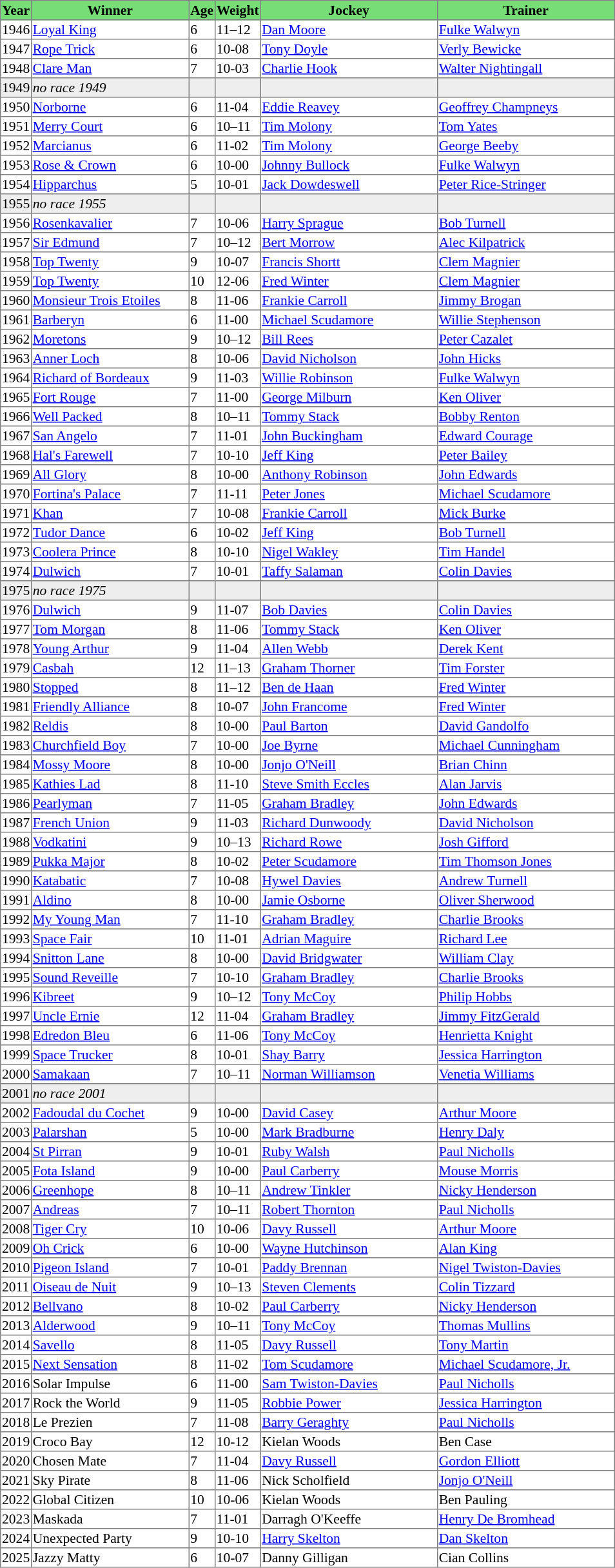<table class = "sortable" | border="1" style="border-collapse: collapse; font-size:90%">
<tr bgcolor="#77dd77" align="center">
<th>Year</th>
<th>Winner</th>
<th>Age</th>
<th>Weight</th>
<th>Jockey</th>
<th>Trainer</th>
</tr>
<tr>
<td>1946</td>
<td width=160px><a href='#'>Loyal King</a></td>
<td>6</td>
<td>11–12</td>
<td width=180px><a href='#'>Dan Moore</a></td>
<td width=180px><a href='#'>Fulke Walwyn</a></td>
</tr>
<tr>
<td>1947</td>
<td><a href='#'>Rope Trick</a></td>
<td>6</td>
<td>10-08</td>
<td><a href='#'>Tony Doyle</a></td>
<td><a href='#'>Verly Bewicke</a></td>
</tr>
<tr>
<td>1948</td>
<td><a href='#'>Clare Man</a></td>
<td>7</td>
<td>10-03</td>
<td><a href='#'>Charlie Hook</a></td>
<td><a href='#'>Walter Nightingall</a></td>
</tr>
<tr bgcolor="#eeeeee">
<td><span>1949</span></td>
<td><em>no race 1949</em> </td>
<td></td>
<td></td>
<td></td>
<td></td>
</tr>
<tr>
<td>1950</td>
<td><a href='#'>Norborne</a></td>
<td>6</td>
<td>11-04</td>
<td><a href='#'>Eddie Reavey</a></td>
<td><a href='#'>Geoffrey Champneys</a></td>
</tr>
<tr>
<td>1951</td>
<td><a href='#'>Merry Court</a></td>
<td>6</td>
<td>10–11</td>
<td><a href='#'>Tim Molony</a></td>
<td><a href='#'>Tom Yates</a></td>
</tr>
<tr>
<td>1952</td>
<td><a href='#'>Marcianus</a></td>
<td>6</td>
<td>11-02</td>
<td><a href='#'>Tim Molony</a></td>
<td><a href='#'>George Beeby</a></td>
</tr>
<tr>
<td>1953</td>
<td><a href='#'>Rose & Crown</a></td>
<td>6</td>
<td>10-00</td>
<td><a href='#'>Johnny Bullock</a></td>
<td><a href='#'>Fulke Walwyn</a></td>
</tr>
<tr>
<td>1954</td>
<td><a href='#'>Hipparchus</a></td>
<td>5</td>
<td>10-01</td>
<td><a href='#'>Jack Dowdeswell</a></td>
<td><a href='#'>Peter Rice-Stringer</a></td>
</tr>
<tr bgcolor="#eeeeee">
<td><span>1955</span></td>
<td><em>no race 1955</em> </td>
<td></td>
<td></td>
<td></td>
<td></td>
</tr>
<tr>
<td>1956</td>
<td><a href='#'>Rosenkavalier</a></td>
<td>7</td>
<td>10-06</td>
<td><a href='#'>Harry Sprague</a></td>
<td><a href='#'>Bob Turnell</a></td>
</tr>
<tr>
<td>1957</td>
<td><a href='#'>Sir Edmund</a></td>
<td>7</td>
<td>10–12</td>
<td><a href='#'>Bert Morrow</a></td>
<td><a href='#'>Alec Kilpatrick</a></td>
</tr>
<tr>
<td>1958</td>
<td><a href='#'>Top Twenty</a></td>
<td>9</td>
<td>10-07</td>
<td><a href='#'>Francis Shortt</a></td>
<td><a href='#'>Clem Magnier</a></td>
</tr>
<tr>
<td>1959</td>
<td><a href='#'>Top Twenty</a></td>
<td>10</td>
<td>12-06</td>
<td><a href='#'>Fred Winter</a></td>
<td><a href='#'>Clem Magnier</a></td>
</tr>
<tr>
<td>1960</td>
<td><a href='#'>Monsieur Trois Etoiles</a></td>
<td>8</td>
<td>11-06</td>
<td><a href='#'>Frankie Carroll</a></td>
<td><a href='#'>Jimmy Brogan</a></td>
</tr>
<tr>
<td>1961</td>
<td><a href='#'>Barberyn</a></td>
<td>6</td>
<td>11-00</td>
<td><a href='#'>Michael Scudamore</a></td>
<td><a href='#'>Willie Stephenson</a></td>
</tr>
<tr>
<td>1962</td>
<td><a href='#'>Moretons</a></td>
<td>9</td>
<td>10–12</td>
<td><a href='#'>Bill Rees</a></td>
<td><a href='#'>Peter Cazalet</a></td>
</tr>
<tr>
<td>1963</td>
<td><a href='#'>Anner Loch</a></td>
<td>8</td>
<td>10-06</td>
<td><a href='#'>David Nicholson</a></td>
<td><a href='#'>John Hicks</a></td>
</tr>
<tr>
<td>1964</td>
<td><a href='#'>Richard of Bordeaux</a></td>
<td>9</td>
<td>11-03</td>
<td><a href='#'>Willie Robinson</a></td>
<td><a href='#'>Fulke Walwyn</a></td>
</tr>
<tr>
<td>1965</td>
<td><a href='#'>Fort Rouge</a></td>
<td>7</td>
<td>11-00</td>
<td><a href='#'>George Milburn</a></td>
<td><a href='#'>Ken Oliver</a></td>
</tr>
<tr>
<td>1966</td>
<td><a href='#'>Well Packed</a></td>
<td>8</td>
<td>10–11</td>
<td><a href='#'>Tommy Stack</a></td>
<td><a href='#'>Bobby Renton</a></td>
</tr>
<tr>
<td>1967</td>
<td><a href='#'>San Angelo</a></td>
<td>7</td>
<td>11-01</td>
<td><a href='#'>John Buckingham</a></td>
<td><a href='#'>Edward Courage</a></td>
</tr>
<tr>
<td>1968</td>
<td><a href='#'>Hal's Farewell</a></td>
<td>7</td>
<td>10-10</td>
<td><a href='#'>Jeff King</a></td>
<td><a href='#'>Peter Bailey</a></td>
</tr>
<tr>
<td>1969</td>
<td><a href='#'>All Glory</a></td>
<td>8</td>
<td>10-00</td>
<td><a href='#'>Anthony Robinson</a></td>
<td><a href='#'>John Edwards</a></td>
</tr>
<tr>
<td>1970</td>
<td><a href='#'>Fortina's Palace</a></td>
<td>7</td>
<td>11-11</td>
<td><a href='#'>Peter Jones</a></td>
<td><a href='#'>Michael Scudamore</a></td>
</tr>
<tr>
<td>1971</td>
<td><a href='#'>Khan</a></td>
<td>7</td>
<td>10-08</td>
<td><a href='#'>Frankie Carroll</a></td>
<td><a href='#'>Mick Burke</a></td>
</tr>
<tr>
<td>1972</td>
<td><a href='#'>Tudor Dance</a></td>
<td>6</td>
<td>10-02</td>
<td><a href='#'>Jeff King</a></td>
<td><a href='#'>Bob Turnell</a></td>
</tr>
<tr>
<td>1973</td>
<td><a href='#'>Coolera Prince</a></td>
<td>8</td>
<td>10-10</td>
<td><a href='#'>Nigel Wakley</a></td>
<td><a href='#'>Tim Handel</a></td>
</tr>
<tr>
<td>1974</td>
<td><a href='#'>Dulwich</a></td>
<td>7</td>
<td>10-01</td>
<td><a href='#'>Taffy Salaman</a></td>
<td><a href='#'>Colin Davies</a></td>
</tr>
<tr bgcolor="#eeeeee">
<td><span>1975</span></td>
<td><em>no race 1975</em> </td>
<td></td>
<td></td>
<td></td>
<td></td>
</tr>
<tr>
<td>1976</td>
<td><a href='#'>Dulwich</a></td>
<td>9</td>
<td>11-07</td>
<td><a href='#'>Bob Davies</a></td>
<td><a href='#'>Colin Davies</a></td>
</tr>
<tr>
<td>1977</td>
<td><a href='#'>Tom Morgan</a></td>
<td>8</td>
<td>11-06</td>
<td><a href='#'>Tommy Stack</a></td>
<td><a href='#'>Ken Oliver</a></td>
</tr>
<tr>
<td>1978</td>
<td><a href='#'>Young Arthur</a></td>
<td>9</td>
<td>11-04</td>
<td><a href='#'>Allen Webb</a></td>
<td><a href='#'>Derek Kent</a></td>
</tr>
<tr>
<td>1979</td>
<td><a href='#'>Casbah</a></td>
<td>12</td>
<td>11–13</td>
<td><a href='#'>Graham Thorner</a></td>
<td><a href='#'>Tim Forster</a></td>
</tr>
<tr>
<td>1980</td>
<td><a href='#'>Stopped</a></td>
<td>8</td>
<td>11–12</td>
<td><a href='#'>Ben de Haan</a></td>
<td><a href='#'>Fred Winter</a></td>
</tr>
<tr>
<td>1981</td>
<td><a href='#'>Friendly Alliance</a></td>
<td>8</td>
<td>10-07</td>
<td><a href='#'>John Francome</a></td>
<td><a href='#'>Fred Winter</a></td>
</tr>
<tr>
<td>1982</td>
<td><a href='#'>Reldis</a></td>
<td>8</td>
<td>10-00</td>
<td><a href='#'>Paul Barton</a></td>
<td><a href='#'>David Gandolfo</a></td>
</tr>
<tr>
<td>1983</td>
<td><a href='#'>Churchfield Boy</a></td>
<td>7</td>
<td>10-00</td>
<td><a href='#'>Joe Byrne</a></td>
<td><a href='#'>Michael Cunningham</a></td>
</tr>
<tr>
<td>1984</td>
<td><a href='#'>Mossy Moore</a></td>
<td>8</td>
<td>10-00</td>
<td><a href='#'>Jonjo O'Neill</a></td>
<td><a href='#'>Brian Chinn</a></td>
</tr>
<tr>
<td>1985</td>
<td><a href='#'>Kathies Lad</a></td>
<td>8</td>
<td>11-10</td>
<td><a href='#'>Steve Smith Eccles</a></td>
<td><a href='#'>Alan Jarvis</a></td>
</tr>
<tr>
<td>1986</td>
<td><a href='#'>Pearlyman</a></td>
<td>7</td>
<td>11-05</td>
<td><a href='#'>Graham Bradley</a></td>
<td><a href='#'>John Edwards</a></td>
</tr>
<tr>
<td>1987</td>
<td><a href='#'>French Union</a></td>
<td>9</td>
<td>11-03</td>
<td><a href='#'>Richard Dunwoody</a></td>
<td><a href='#'>David Nicholson</a></td>
</tr>
<tr>
<td>1988</td>
<td><a href='#'>Vodkatini</a></td>
<td>9</td>
<td>10–13</td>
<td><a href='#'>Richard Rowe</a></td>
<td><a href='#'>Josh Gifford</a></td>
</tr>
<tr>
<td>1989</td>
<td><a href='#'>Pukka Major</a></td>
<td>8</td>
<td>10-02</td>
<td><a href='#'>Peter Scudamore</a></td>
<td><a href='#'>Tim Thomson Jones</a></td>
</tr>
<tr>
<td>1990</td>
<td><a href='#'>Katabatic</a></td>
<td>7</td>
<td>10-08</td>
<td><a href='#'>Hywel Davies</a></td>
<td><a href='#'>Andrew Turnell</a></td>
</tr>
<tr>
<td>1991</td>
<td><a href='#'>Aldino</a></td>
<td>8</td>
<td>10-00</td>
<td><a href='#'>Jamie Osborne</a></td>
<td><a href='#'>Oliver Sherwood</a></td>
</tr>
<tr>
<td>1992</td>
<td><a href='#'>My Young Man</a></td>
<td>7</td>
<td>11-10</td>
<td><a href='#'>Graham Bradley</a></td>
<td><a href='#'>Charlie Brooks</a></td>
</tr>
<tr>
<td>1993</td>
<td><a href='#'>Space Fair</a></td>
<td>10</td>
<td>11-01</td>
<td><a href='#'>Adrian Maguire</a></td>
<td><a href='#'>Richard Lee</a></td>
</tr>
<tr>
<td>1994</td>
<td><a href='#'>Snitton Lane</a></td>
<td>8</td>
<td>10-00</td>
<td><a href='#'>David Bridgwater</a></td>
<td><a href='#'>William Clay</a></td>
</tr>
<tr>
<td>1995</td>
<td><a href='#'>Sound Reveille</a></td>
<td>7</td>
<td>10-10</td>
<td><a href='#'>Graham Bradley</a></td>
<td><a href='#'>Charlie Brooks</a></td>
</tr>
<tr>
<td>1996</td>
<td><a href='#'>Kibreet</a></td>
<td>9</td>
<td>10–12</td>
<td><a href='#'>Tony McCoy</a></td>
<td><a href='#'>Philip Hobbs</a></td>
</tr>
<tr>
<td>1997</td>
<td><a href='#'>Uncle Ernie</a></td>
<td>12</td>
<td>11-04</td>
<td><a href='#'>Graham Bradley</a></td>
<td><a href='#'>Jimmy FitzGerald</a></td>
</tr>
<tr>
<td>1998</td>
<td><a href='#'>Edredon Bleu</a></td>
<td>6</td>
<td>11-06</td>
<td><a href='#'>Tony McCoy</a></td>
<td><a href='#'>Henrietta Knight</a></td>
</tr>
<tr>
<td>1999</td>
<td><a href='#'>Space Trucker</a></td>
<td>8</td>
<td>10-01</td>
<td><a href='#'>Shay Barry</a></td>
<td><a href='#'>Jessica Harrington</a></td>
</tr>
<tr>
<td>2000</td>
<td><a href='#'>Samakaan</a></td>
<td>7</td>
<td>10–11</td>
<td><a href='#'>Norman Williamson</a></td>
<td><a href='#'>Venetia Williams</a></td>
</tr>
<tr bgcolor="#eeeeee">
<td><span>2001</span></td>
<td><em>no race 2001</em> </td>
<td></td>
<td></td>
<td></td>
<td></td>
</tr>
<tr>
<td>2002</td>
<td><a href='#'>Fadoudal du Cochet</a></td>
<td>9</td>
<td>10-00</td>
<td><a href='#'>David Casey</a></td>
<td><a href='#'>Arthur Moore</a></td>
</tr>
<tr>
<td>2003</td>
<td><a href='#'>Palarshan</a></td>
<td>5</td>
<td>10-00</td>
<td><a href='#'>Mark Bradburne</a></td>
<td><a href='#'>Henry Daly</a></td>
</tr>
<tr>
<td>2004</td>
<td><a href='#'>St Pirran</a></td>
<td>9</td>
<td>10-01</td>
<td><a href='#'>Ruby Walsh</a></td>
<td><a href='#'>Paul Nicholls</a></td>
</tr>
<tr>
<td>2005</td>
<td><a href='#'>Fota Island</a></td>
<td>9</td>
<td>10-00</td>
<td><a href='#'>Paul Carberry</a></td>
<td><a href='#'>Mouse Morris</a></td>
</tr>
<tr>
<td>2006</td>
<td><a href='#'>Greenhope</a></td>
<td>8</td>
<td>10–11</td>
<td><a href='#'>Andrew Tinkler</a></td>
<td><a href='#'>Nicky Henderson</a></td>
</tr>
<tr>
<td>2007</td>
<td><a href='#'>Andreas</a></td>
<td>7</td>
<td>10–11</td>
<td><a href='#'>Robert Thornton</a></td>
<td><a href='#'>Paul Nicholls</a></td>
</tr>
<tr>
<td>2008</td>
<td><a href='#'>Tiger Cry</a></td>
<td>10</td>
<td>10-06</td>
<td><a href='#'>Davy Russell</a></td>
<td><a href='#'>Arthur Moore</a></td>
</tr>
<tr>
<td>2009</td>
<td><a href='#'>Oh Crick</a></td>
<td>6</td>
<td>10-00</td>
<td><a href='#'>Wayne Hutchinson</a></td>
<td><a href='#'>Alan King</a></td>
</tr>
<tr>
<td>2010</td>
<td><a href='#'>Pigeon Island</a></td>
<td>7</td>
<td>10-01</td>
<td><a href='#'>Paddy Brennan</a></td>
<td><a href='#'>Nigel Twiston-Davies</a></td>
</tr>
<tr>
<td>2011</td>
<td><a href='#'>Oiseau de Nuit</a></td>
<td>9</td>
<td>10–13</td>
<td><a href='#'>Steven Clements</a></td>
<td><a href='#'>Colin Tizzard</a></td>
</tr>
<tr>
<td>2012</td>
<td><a href='#'>Bellvano</a></td>
<td>8</td>
<td>10-02</td>
<td><a href='#'>Paul Carberry</a></td>
<td><a href='#'>Nicky Henderson</a></td>
</tr>
<tr>
<td>2013</td>
<td><a href='#'>Alderwood</a></td>
<td>9</td>
<td>10–11</td>
<td><a href='#'>Tony McCoy</a></td>
<td><a href='#'>Thomas Mullins</a></td>
</tr>
<tr>
<td>2014</td>
<td><a href='#'>Savello</a></td>
<td>8</td>
<td>11-05</td>
<td><a href='#'>Davy Russell</a></td>
<td><a href='#'>Tony Martin</a></td>
</tr>
<tr>
<td>2015</td>
<td><a href='#'>Next Sensation</a></td>
<td>8</td>
<td>11-02</td>
<td><a href='#'>Tom Scudamore</a></td>
<td><a href='#'>Michael Scudamore, Jr.</a></td>
</tr>
<tr>
<td>2016</td>
<td>Solar Impulse</td>
<td>6</td>
<td>11-00</td>
<td><a href='#'>Sam Twiston-Davies</a></td>
<td><a href='#'>Paul Nicholls</a></td>
</tr>
<tr>
<td>2017</td>
<td>Rock the World</td>
<td>9</td>
<td>11-05</td>
<td><a href='#'>Robbie Power</a></td>
<td><a href='#'>Jessica Harrington</a></td>
</tr>
<tr>
<td>2018</td>
<td>Le Prezien</td>
<td>7</td>
<td>11-08</td>
<td><a href='#'>Barry Geraghty</a></td>
<td><a href='#'>Paul Nicholls</a></td>
</tr>
<tr>
<td>2019</td>
<td>Croco Bay</td>
<td>12</td>
<td>10-12</td>
<td>Kielan Woods</td>
<td>Ben Case</td>
</tr>
<tr>
<td>2020</td>
<td>Chosen Mate</td>
<td>7</td>
<td>11-04</td>
<td><a href='#'>Davy Russell</a></td>
<td><a href='#'>Gordon Elliott</a></td>
</tr>
<tr>
<td>2021</td>
<td>Sky Pirate</td>
<td>8</td>
<td>11-06</td>
<td>Nick Scholfield</td>
<td><a href='#'>Jonjo O'Neill</a></td>
</tr>
<tr>
<td>2022</td>
<td>Global Citizen</td>
<td>10</td>
<td>10-06</td>
<td>Kielan Woods</td>
<td>Ben Pauling</td>
</tr>
<tr>
<td>2023</td>
<td>Maskada</td>
<td>7</td>
<td>11-01</td>
<td>Darragh O'Keeffe</td>
<td><a href='#'>Henry De Bromhead</a></td>
</tr>
<tr>
<td>2024</td>
<td>Unexpected Party</td>
<td>9</td>
<td>10-10</td>
<td><a href='#'>Harry Skelton</a></td>
<td><a href='#'>Dan Skelton</a></td>
</tr>
<tr>
<td>2025</td>
<td>Jazzy Matty</td>
<td>6</td>
<td>10-07</td>
<td>Danny Gilligan</td>
<td>Cian Collins</td>
</tr>
</table>
